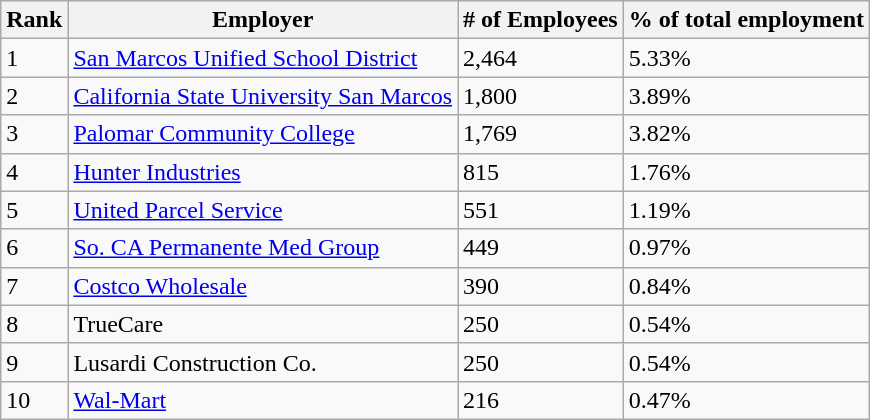<table class="wikitable sortable">
<tr>
<th>Rank</th>
<th>Employer</th>
<th># of Employees</th>
<th>% of total employment</th>
</tr>
<tr>
<td>1</td>
<td><a href='#'>San Marcos Unified School District</a></td>
<td>2,464</td>
<td>5.33%</td>
</tr>
<tr>
<td>2</td>
<td><a href='#'>California State University San Marcos</a></td>
<td>1,800</td>
<td>3.89%</td>
</tr>
<tr>
<td>3</td>
<td><a href='#'>Palomar Community College</a></td>
<td>1,769</td>
<td>3.82%</td>
</tr>
<tr>
<td>4</td>
<td><a href='#'>Hunter Industries</a></td>
<td>815</td>
<td>1.76%</td>
</tr>
<tr>
<td>5</td>
<td><a href='#'>United Parcel Service</a></td>
<td>551</td>
<td>1.19%</td>
</tr>
<tr>
<td>6</td>
<td><a href='#'>So. CA Permanente Med Group</a></td>
<td>449</td>
<td>0.97%</td>
</tr>
<tr>
<td>7</td>
<td><a href='#'>Costco Wholesale</a></td>
<td>390</td>
<td>0.84%</td>
</tr>
<tr>
<td>8</td>
<td>TrueCare</td>
<td>250</td>
<td>0.54%</td>
</tr>
<tr>
<td>9</td>
<td>Lusardi Construction Co.</td>
<td>250</td>
<td>0.54%</td>
</tr>
<tr>
<td>10</td>
<td><a href='#'>Wal-Mart</a></td>
<td>216</td>
<td>0.47%</td>
</tr>
</table>
